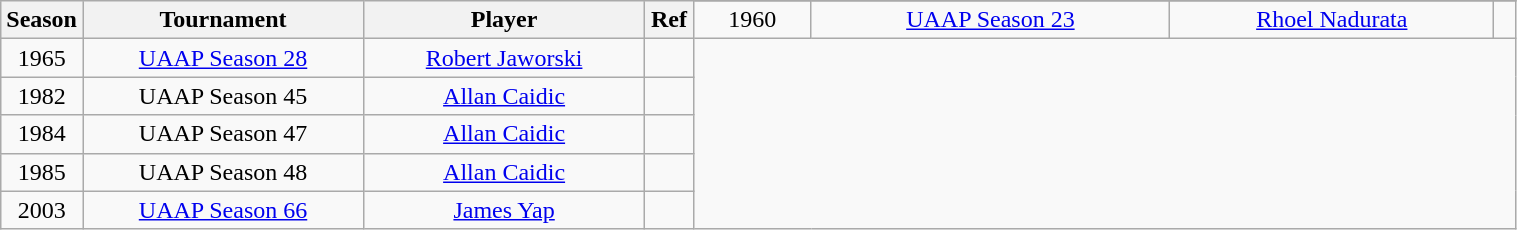<table class="wikitable sortable" style="text-align:center" width="80%">
<tr>
<th style="width:25px;" rowspan="2">Season</th>
<th style="width:180px;" rowspan="2">Tournament</th>
<th style="width:180px;" rowspan="2">Player</th>
<th style="width:25px;" rowspan="2">Ref</th>
</tr>
<tr style="text-align:center">
<td>1960</td>
<td><a href='#'>UAAP Season 23</a></td>
<td><a href='#'>Rhoel Nadurata</a></td>
<td></td>
</tr>
<tr style="text-align:center">
<td>1965</td>
<td><a href='#'>UAAP Season 28</a></td>
<td><a href='#'>Robert Jaworski</a></td>
<td></td>
</tr>
<tr style="text-align:center">
<td>1982</td>
<td>UAAP Season 45</td>
<td><a href='#'>Allan Caidic</a></td>
<td></td>
</tr>
<tr style="text-align:center">
<td>1984</td>
<td>UAAP Season 47</td>
<td><a href='#'>Allan Caidic</a></td>
<td></td>
</tr>
<tr style="text-align:center">
<td>1985</td>
<td>UAAP Season 48</td>
<td><a href='#'>Allan Caidic</a></td>
<td></td>
</tr>
<tr style="text-align:center">
<td>2003</td>
<td><a href='#'>UAAP Season 66</a></td>
<td><a href='#'>James Yap</a></td>
<td></td>
</tr>
</table>
